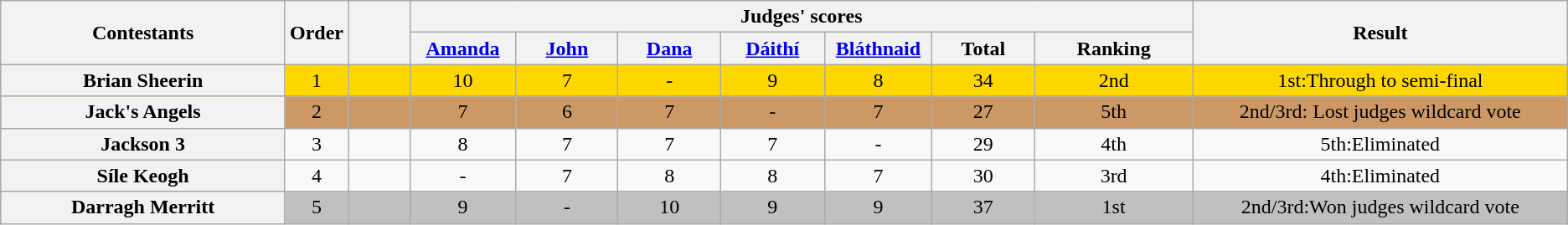<table class="wikitable plainrowheaders" style="text-align:center;">
<tr>
<th style="width:15em;" rowspan="2">Contestants</th>
<th style="width:1em;"  rowspan="2">Order</th>
<th style="width:3em;"  rowspan="2"></th>
<th style="width:38em"  colspan="7">Judges' scores</th>
<th style="width:20em;" rowspan="2">Result</th>
</tr>
<tr>
<th style="width:5em;"><a href='#'>Amanda</a></th>
<th style="width:5em;"><a href='#'>John</a></th>
<th style="width:5em;"><a href='#'>Dana</a></th>
<th style="width:5em;"><a href='#'>Dáithí</a></th>
<th style="width:5em;"><a href='#'>Bláthnaid</a></th>
<th style="width:5em;">Total</th>
<th style="width:8em;">Ranking</th>
</tr>
<tr style="background:gold;">
<th scope="row">Brian Sheerin</th>
<td>1</td>
<td></td>
<td>10</td>
<td>7</td>
<td>-</td>
<td>9</td>
<td>8</td>
<td>34</td>
<td>2nd</td>
<td>1st:Through to semi-final</td>
</tr>
<tr style="background:#c96;">
<th scope="row">Jack's Angels</th>
<td>2</td>
<td></td>
<td>7</td>
<td>6</td>
<td>7</td>
<td>-</td>
<td>7</td>
<td>27</td>
<td>5th</td>
<td>2nd/3rd: Lost judges wildcard vote</td>
</tr>
<tr>
<th scope="row">Jackson 3</th>
<td>3</td>
<td></td>
<td align="center">8</td>
<td align="center">7</td>
<td align="center">7</td>
<td align="center">7</td>
<td align="center">-</td>
<td align="center">29</td>
<td align="center">4th</td>
<td>5th:Eliminated</td>
</tr>
<tr>
<th scope="row">Síle Keogh</th>
<td>4</td>
<td></td>
<td align="center">-</td>
<td align="center">7</td>
<td align="center">8</td>
<td align="center">8</td>
<td align="center">7</td>
<td align="center">30</td>
<td align="center">3rd</td>
<td>4th:Eliminated</td>
</tr>
<tr style="background:silver;">
<th scope="row">Darragh Merritt</th>
<td>5</td>
<td></td>
<td>9</td>
<td>-</td>
<td>10</td>
<td>9</td>
<td>9</td>
<td>37</td>
<td>1st</td>
<td>2nd/3rd:Won judges wildcard vote</td>
</tr>
</table>
